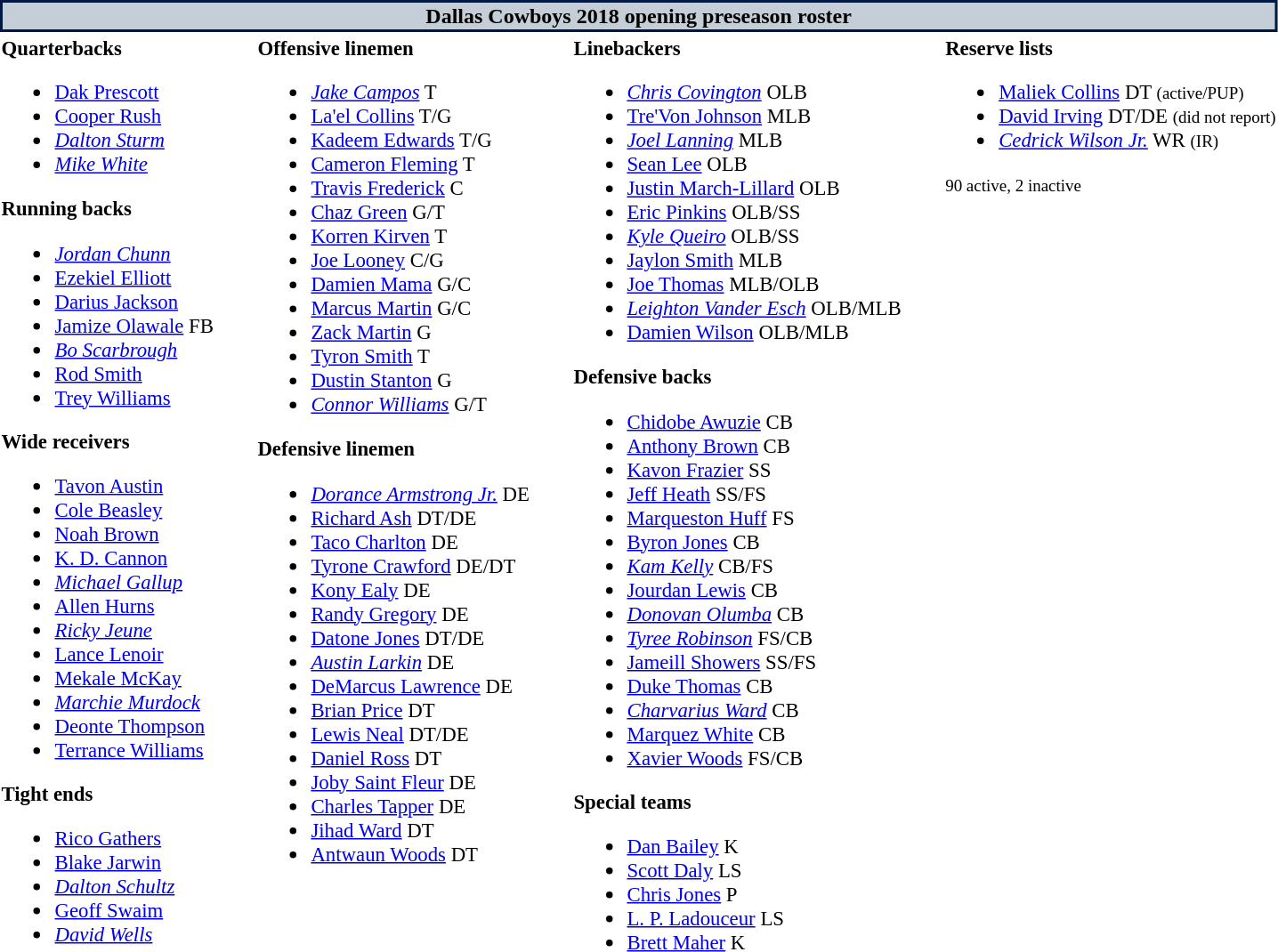<table class="toccolours" style="text-align: left;">
<tr>
<th colspan="7" style="background:#c5ced6; color:black; border: 2px solid #001942; text-align: center;">Dallas Cowboys 2018 opening preseason roster</th>
</tr>
<tr>
<td style="font-size:95%; vertical-align:top;"><strong>Quarterbacks</strong><br><ul><li> <a href='#'>Dak Prescott</a></li><li> <a href='#'>Cooper Rush</a></li><li> <em><a href='#'>Dalton Sturm</a></em></li><li> <em><a href='#'>Mike White</a></em></li></ul><strong>Running backs</strong><ul><li> <em><a href='#'>Jordan Chunn</a></em></li><li> <a href='#'>Ezekiel Elliott</a></li><li> <a href='#'>Darius Jackson</a></li><li> <a href='#'>Jamize Olawale</a> FB</li><li> <em><a href='#'>Bo Scarbrough</a></em></li><li> <a href='#'>Rod Smith</a></li><li> <a href='#'>Trey Williams</a></li></ul><strong>Wide receivers</strong><ul><li> <a href='#'>Tavon Austin</a></li><li> <a href='#'>Cole Beasley</a></li><li> <a href='#'>Noah Brown</a></li><li> <a href='#'>K. D. Cannon</a></li><li> <em><a href='#'>Michael Gallup</a></em></li><li> <a href='#'>Allen Hurns</a></li><li> <em><a href='#'>Ricky Jeune</a></em></li><li> <a href='#'>Lance Lenoir</a></li><li> <a href='#'>Mekale McKay</a></li><li> <em><a href='#'>Marchie Murdock</a></em></li><li> <a href='#'>Deonte Thompson</a></li><li> <a href='#'>Terrance Williams</a></li></ul><strong>Tight ends</strong><ul><li> <a href='#'>Rico Gathers</a></li><li> <a href='#'>Blake Jarwin</a></li><li> <em><a href='#'>Dalton Schultz</a></em></li><li> <a href='#'>Geoff Swaim</a></li><li> <em><a href='#'>David Wells</a></em></li></ul></td>
<td style="width: 25px;"></td>
<td style="font-size:95%; vertical-align:top;"><strong>Offensive linemen</strong><br><ul><li> <em><a href='#'>Jake Campos</a></em> T</li><li> <a href='#'>La'el Collins</a> T/G</li><li> <a href='#'>Kadeem Edwards</a> T/G</li><li> <a href='#'>Cameron Fleming</a> T</li><li> <a href='#'>Travis Frederick</a> C</li><li> <a href='#'>Chaz Green</a> G/T</li><li> <a href='#'>Korren Kirven</a> T</li><li> <a href='#'>Joe Looney</a> C/G</li><li> <a href='#'>Damien Mama</a> G/C</li><li> <a href='#'>Marcus Martin</a> G/C</li><li> <a href='#'>Zack Martin</a> G</li><li> <a href='#'>Tyron Smith</a> T</li><li> <a href='#'>Dustin Stanton</a> G</li><li> <em><a href='#'>Connor Williams</a></em> G/T</li></ul><strong>Defensive linemen</strong><ul><li> <em><a href='#'>Dorance Armstrong Jr.</a></em> DE</li><li> <a href='#'>Richard Ash</a> DT/DE</li><li> <a href='#'>Taco Charlton</a> DE</li><li> <a href='#'>Tyrone Crawford</a> DE/DT</li><li> <a href='#'>Kony Ealy</a> DE</li><li> <a href='#'>Randy Gregory</a> DE</li><li> <a href='#'>Datone Jones</a> DT/DE</li><li> <em><a href='#'>Austin Larkin</a></em> DE</li><li> <a href='#'>DeMarcus Lawrence</a> DE</li><li> <a href='#'>Brian Price</a> DT</li><li> <a href='#'>Lewis Neal</a> DT/DE</li><li> <a href='#'>Daniel Ross</a> DT</li><li> <a href='#'>Joby Saint Fleur</a> DE</li><li> <a href='#'>Charles Tapper</a> DE</li><li> <a href='#'>Jihad Ward</a> DT</li><li> <a href='#'>Antwaun Woods</a> DT</li></ul></td>
<td style="width: 25px;"></td>
<td style="font-size:95%; vertical-align:top;"><strong>Linebackers</strong><br><ul><li> <em><a href='#'>Chris Covington</a></em> OLB</li><li> <a href='#'>Tre'Von Johnson</a> MLB</li><li> <em><a href='#'>Joel Lanning</a></em> MLB</li><li> <a href='#'>Sean Lee</a> OLB</li><li> <a href='#'>Justin March-Lillard</a> OLB</li><li> <a href='#'>Eric Pinkins</a> OLB/SS</li><li> <em><a href='#'>Kyle Queiro</a></em> OLB/SS</li><li> <a href='#'>Jaylon Smith</a> MLB</li><li> <a href='#'>Joe Thomas</a> MLB/OLB</li><li> <em><a href='#'>Leighton Vander Esch</a></em> OLB/MLB</li><li> <a href='#'>Damien Wilson</a> OLB/MLB</li></ul><strong>Defensive backs</strong><ul><li> <a href='#'>Chidobe Awuzie</a> CB</li><li> <a href='#'>Anthony Brown</a> CB</li><li> <a href='#'>Kavon Frazier</a> SS</li><li> <a href='#'>Jeff Heath</a> SS/FS</li><li> <a href='#'>Marqueston Huff</a> FS</li><li> <a href='#'>Byron Jones</a> CB</li><li> <em><a href='#'>Kam Kelly</a></em> CB/FS</li><li> <a href='#'>Jourdan Lewis</a> CB</li><li> <em><a href='#'>Donovan Olumba</a></em> CB</li><li> <em><a href='#'>Tyree Robinson</a></em> FS/CB</li><li> <a href='#'>Jameill Showers</a> SS/FS</li><li> <a href='#'>Duke Thomas</a> CB</li><li> <em><a href='#'>Charvarius Ward</a></em> CB</li><li> <a href='#'>Marquez White</a> CB</li><li> <a href='#'>Xavier Woods</a> FS/CB</li></ul><strong>Special teams</strong><ul><li> <a href='#'>Dan Bailey</a> K</li><li> <a href='#'>Scott Daly</a> LS</li><li> <a href='#'>Chris Jones</a> P</li><li> <a href='#'>L. P. Ladouceur</a> LS</li><li> <a href='#'>Brett Maher</a> K</li></ul></td>
<td style="width: 25px;"></td>
<td style="font-size:95%; vertical-align:top;"><strong>Reserve lists</strong><br><ul><li> <a href='#'>Maliek Collins</a> DT <small>(active/PUP)</small> </li><li> <a href='#'>David Irving</a> DT/DE <small>(did not report)</small></li><li> <em><a href='#'>Cedrick Wilson Jr.</a></em> WR <small>(IR)</small> </li></ul><small>90 active, 2 inactive</small></td>
</tr>
</table>
